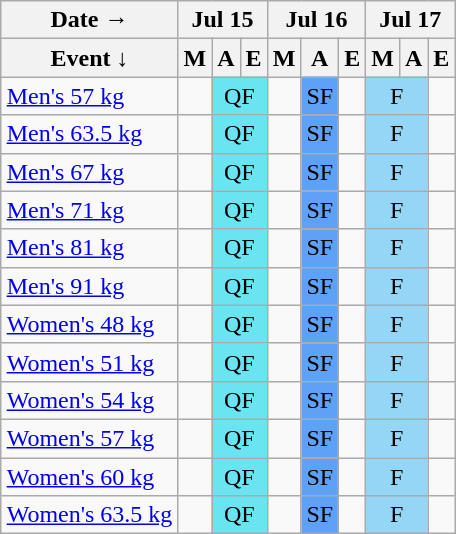<table class="wikitable" style="margin: auto;">
<tr>
<th>Date →</th>
<th colspan="3">Jul 15</th>
<th colspan="3">Jul 16</th>
<th colspan="3">Jul 17</th>
</tr>
<tr>
<th>Event  ↓</th>
<th>M</th>
<th>A</th>
<th>E</th>
<th>M</th>
<th>A</th>
<th>E</th>
<th>M</th>
<th>A</th>
<th>E</th>
</tr>
<tr>
<td class="event"><a href='#'>Men's 57 kg</a></td>
<td></td>
<td colspan="2" bgcolor="#6be4f2" align=center>QF</td>
<td></td>
<td bgcolor="#5ea2f7" align=center>SF</td>
<td></td>
<td colspan="2" bgcolor="#95d6f7" align=center>F</td>
<td></td>
</tr>
<tr>
<td class="event"><a href='#'>Men's 63.5 kg</a></td>
<td></td>
<td colspan="2" bgcolor="#6be4f2" align=center>QF</td>
<td></td>
<td bgcolor="#5ea2f7" align=center>SF</td>
<td></td>
<td colspan="2" bgcolor="#95d6f7" align=center>F</td>
<td></td>
</tr>
<tr>
<td class="event"><a href='#'>Men's 67 kg</a></td>
<td></td>
<td colspan="2" bgcolor="#6be4f2" align=center>QF</td>
<td></td>
<td bgcolor="#5ea2f7" align=center>SF</td>
<td></td>
<td colspan="2" bgcolor="#95d6f7" align=center>F</td>
<td></td>
</tr>
<tr>
<td class="event"><a href='#'>Men's 71 kg</a></td>
<td></td>
<td colspan="2" bgcolor="#6be4f2" align=center>QF</td>
<td></td>
<td bgcolor="#5ea2f7" align=center>SF</td>
<td></td>
<td colspan="2" bgcolor="#95d6f7" align=center>F</td>
<td></td>
</tr>
<tr>
<td class="event"><a href='#'>Men's 81 kg</a></td>
<td></td>
<td colspan="2" bgcolor="#6be4f2" align=center>QF</td>
<td></td>
<td bgcolor="#5ea2f7" align=center>SF</td>
<td></td>
<td colspan="2" bgcolor="#95d6f7" align=center>F</td>
<td></td>
</tr>
<tr>
<td class="event"><a href='#'>Men's 91 kg</a></td>
<td></td>
<td colspan="2" bgcolor="#6be4f2" align=center>QF</td>
<td></td>
<td bgcolor="#5ea2f7" align=center>SF</td>
<td></td>
<td colspan="2" bgcolor="#95d6f7" align=center>F</td>
<td></td>
</tr>
<tr>
<td class="event"><a href='#'>Women's 48 kg</a></td>
<td></td>
<td colspan="2" bgcolor="#6be4f2" align=center>QF</td>
<td></td>
<td bgcolor="#5ea2f7" align=center>SF</td>
<td></td>
<td colspan="2" bgcolor="#95d6f7" align=center>F</td>
<td></td>
</tr>
<tr>
<td class="event"><a href='#'>Women's 51 kg</a></td>
<td></td>
<td colspan="2" bgcolor="#6be4f2" align=center>QF</td>
<td></td>
<td bgcolor="#5ea2f7" align=center>SF</td>
<td></td>
<td colspan="2" bgcolor="#95d6f7" align=center>F</td>
<td></td>
</tr>
<tr>
<td class="event"><a href='#'>Women's 54 kg</a></td>
<td></td>
<td colspan="2" bgcolor="#6be4f2" align=center>QF</td>
<td></td>
<td bgcolor="#5ea2f7" align=center>SF</td>
<td></td>
<td colspan="2" bgcolor="#95d6f7" align=center>F</td>
<td></td>
</tr>
<tr>
<td class="event"><a href='#'>Women's 57 kg</a></td>
<td></td>
<td colspan="2" bgcolor="#6be4f2" align=center>QF</td>
<td></td>
<td bgcolor="#5ea2f7" align=center>SF</td>
<td></td>
<td colspan="2" bgcolor="#95d6f7" align=center>F</td>
<td></td>
</tr>
<tr>
<td class="event"><a href='#'>Women's 60 kg</a></td>
<td></td>
<td colspan="2" bgcolor="#6be4f2" align=center>QF</td>
<td></td>
<td bgcolor="#5ea2f7" align=center>SF</td>
<td></td>
<td colspan="2" bgcolor="#95d6f7" align=center>F</td>
<td></td>
</tr>
<tr>
<td class="event"><a href='#'>Women's 63.5 kg</a></td>
<td></td>
<td colspan="2" bgcolor="#6be4f2" align=center>QF</td>
<td></td>
<td bgcolor="#5ea2f7" align=center>SF</td>
<td></td>
<td colspan="2" bgcolor="#95d6f7" align=center>F</td>
<td></td>
</tr>
</table>
